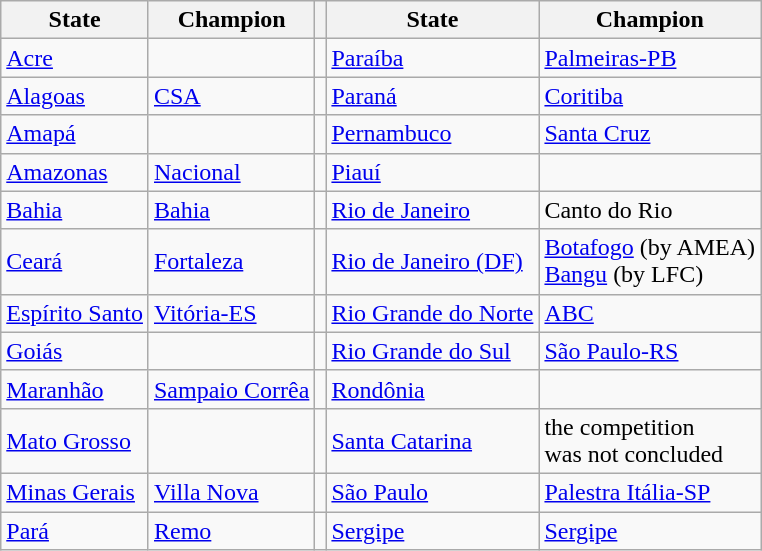<table class="wikitable">
<tr>
<th>State</th>
<th>Champion</th>
<th></th>
<th>State</th>
<th>Champion</th>
</tr>
<tr>
<td><a href='#'>Acre</a></td>
<td></td>
<td></td>
<td><a href='#'>Paraíba</a></td>
<td><a href='#'>Palmeiras-PB</a></td>
</tr>
<tr>
<td><a href='#'>Alagoas</a></td>
<td><a href='#'>CSA</a></td>
<td></td>
<td><a href='#'>Paraná</a></td>
<td><a href='#'>Coritiba</a></td>
</tr>
<tr>
<td><a href='#'>Amapá</a></td>
<td></td>
<td></td>
<td><a href='#'>Pernambuco</a></td>
<td><a href='#'>Santa Cruz</a></td>
</tr>
<tr>
<td><a href='#'>Amazonas</a></td>
<td><a href='#'>Nacional</a></td>
<td></td>
<td><a href='#'>Piauí</a></td>
<td></td>
</tr>
<tr>
<td><a href='#'>Bahia</a></td>
<td><a href='#'>Bahia</a></td>
<td></td>
<td><a href='#'>Rio de Janeiro</a></td>
<td>Canto do Rio</td>
</tr>
<tr>
<td><a href='#'>Ceará</a></td>
<td><a href='#'>Fortaleza</a></td>
<td></td>
<td><a href='#'>Rio de Janeiro (DF)</a></td>
<td><a href='#'>Botafogo</a> (by AMEA)<br><a href='#'>Bangu</a> (by LFC)</td>
</tr>
<tr>
<td><a href='#'>Espírito Santo</a></td>
<td><a href='#'>Vitória-ES</a></td>
<td></td>
<td><a href='#'>Rio Grande do Norte</a></td>
<td><a href='#'>ABC</a></td>
</tr>
<tr>
<td><a href='#'>Goiás</a></td>
<td></td>
<td></td>
<td><a href='#'>Rio Grande do Sul</a></td>
<td><a href='#'>São Paulo-RS</a></td>
</tr>
<tr>
<td><a href='#'>Maranhão</a></td>
<td><a href='#'>Sampaio Corrêa</a></td>
<td></td>
<td><a href='#'>Rondônia</a></td>
<td></td>
</tr>
<tr>
<td><a href='#'>Mato Grosso</a></td>
<td></td>
<td></td>
<td><a href='#'>Santa Catarina</a></td>
<td>the competition<br>was not concluded</td>
</tr>
<tr>
<td><a href='#'>Minas Gerais</a></td>
<td><a href='#'>Villa Nova</a></td>
<td></td>
<td><a href='#'>São Paulo</a></td>
<td><a href='#'>Palestra Itália-SP</a></td>
</tr>
<tr>
<td><a href='#'>Pará</a></td>
<td><a href='#'>Remo</a></td>
<td></td>
<td><a href='#'>Sergipe</a></td>
<td><a href='#'>Sergipe</a></td>
</tr>
</table>
